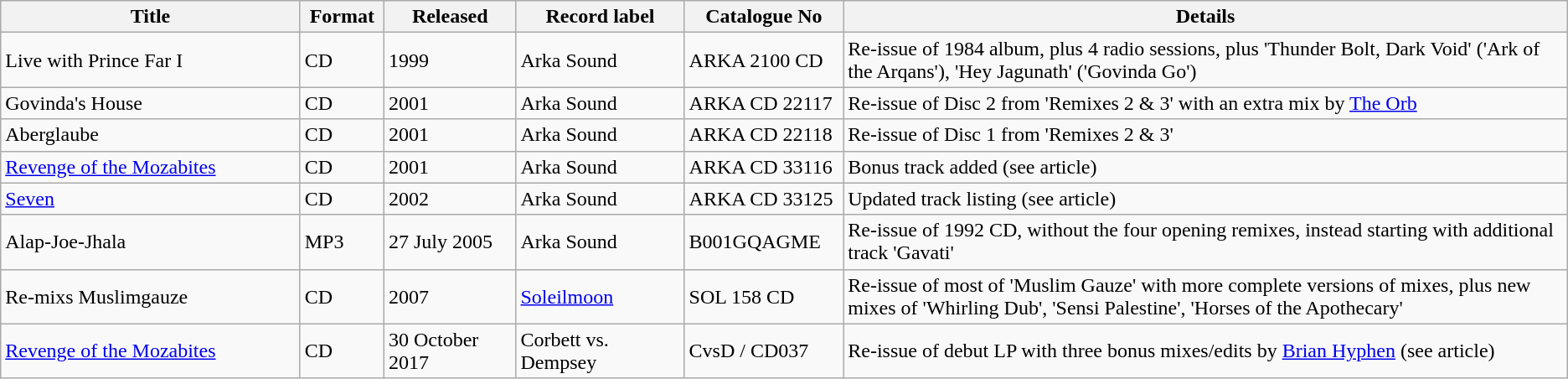<table class="wikitable">
<tr>
<th style="width: 240px;">Title</th>
<th style="width:60px;">Format</th>
<th style="width:100px;">Released</th>
<th style="width: 130px;">Record label</th>
<th style="width: 120px;">Catalogue No</th>
<th style="width: 600px;">Details</th>
</tr>
<tr>
<td>Live with Prince Far I</td>
<td>CD</td>
<td>1999</td>
<td>Arka Sound</td>
<td>ARKA 2100 CD</td>
<td>Re-issue of 1984 album, plus 4 radio sessions, plus 'Thunder Bolt, Dark Void' ('Ark of the Arqans'), 'Hey Jagunath' ('Govinda Go')</td>
</tr>
<tr>
<td>Govinda's House</td>
<td>CD</td>
<td>2001</td>
<td>Arka Sound</td>
<td>ARKA CD 22117</td>
<td>Re-issue of Disc 2 from 'Remixes 2 & 3' with an extra mix by <a href='#'>The Orb</a></td>
</tr>
<tr>
<td>Aberglaube</td>
<td>CD</td>
<td>2001</td>
<td>Arka Sound</td>
<td>ARKA CD 22118</td>
<td>Re-issue of Disc 1 from 'Remixes 2 & 3'</td>
</tr>
<tr>
<td><a href='#'>Revenge of the Mozabites</a></td>
<td>CD</td>
<td>2001</td>
<td>Arka Sound</td>
<td>ARKA CD 33116</td>
<td>Bonus track added (see article)</td>
</tr>
<tr>
<td><a href='#'>Seven</a></td>
<td>CD</td>
<td>2002</td>
<td>Arka Sound</td>
<td>ARKA CD 33125</td>
<td>Updated track listing (see article)</td>
</tr>
<tr>
<td>Alap-Joe-Jhala</td>
<td>MP3</td>
<td>27 July 2005</td>
<td>Arka Sound</td>
<td>B001GQAGME</td>
<td>Re-issue of 1992 CD, without the four opening remixes, instead starting with additional track 'Gavati'</td>
</tr>
<tr>
<td>Re-mixs Muslimgauze</td>
<td>CD</td>
<td>2007</td>
<td><a href='#'>Soleilmoon</a></td>
<td>SOL 158 CD</td>
<td>Re-issue of most of 'Muslim Gauze' with more complete versions of mixes, plus new mixes of 'Whirling Dub', 'Sensi Palestine', 'Horses of the Apothecary'</td>
</tr>
<tr>
<td><a href='#'>Revenge of the Mozabites</a></td>
<td>CD</td>
<td>30 October 2017</td>
<td>Corbett vs. Dempsey</td>
<td>CvsD / CD037</td>
<td>Re-issue of debut LP with three bonus mixes/edits by <a href='#'>Brian Hyphen</a> (see article)</td>
</tr>
</table>
